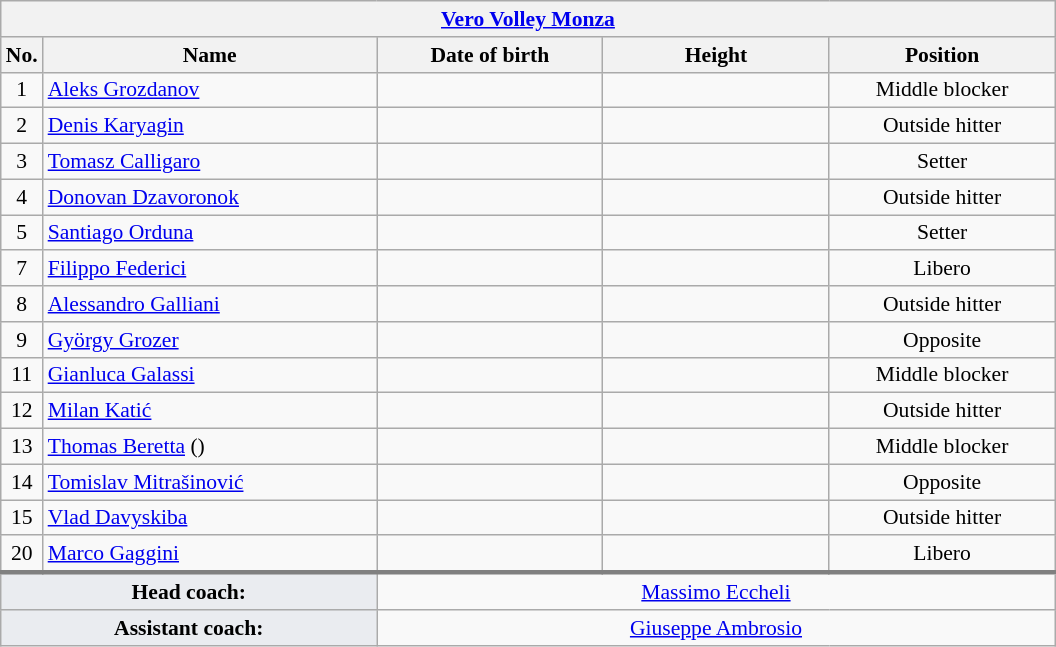<table class="wikitable collapsible collapsed" style="font-size:90%; text-align:center">
<tr>
<th colspan=5 style="width:30em"><a href='#'>Vero Volley Monza</a></th>
</tr>
<tr>
<th>No.</th>
<th style="width:15em">Name</th>
<th style="width:10em">Date of birth</th>
<th style="width:10em">Height</th>
<th style="width:10em">Position</th>
</tr>
<tr>
<td>1</td>
<td align=left> <a href='#'>Aleks Grozdanov</a></td>
<td align=right></td>
<td></td>
<td>Middle blocker</td>
</tr>
<tr>
<td>2</td>
<td align=left> <a href='#'>Denis Karyagin</a></td>
<td align=right></td>
<td></td>
<td>Outside hitter</td>
</tr>
<tr>
<td>3</td>
<td align=left> <a href='#'>Tomasz Calligaro</a></td>
<td align=right></td>
<td></td>
<td>Setter</td>
</tr>
<tr>
<td>4</td>
<td align=left> <a href='#'>Donovan Dzavoronok</a></td>
<td align=right></td>
<td></td>
<td>Outside hitter</td>
</tr>
<tr>
<td>5</td>
<td align=left> <a href='#'>Santiago Orduna</a></td>
<td align=right></td>
<td></td>
<td>Setter</td>
</tr>
<tr>
<td>7</td>
<td align=left> <a href='#'>Filippo Federici</a></td>
<td align=right></td>
<td></td>
<td>Libero</td>
</tr>
<tr>
<td>8</td>
<td align=left> <a href='#'>Alessandro Galliani</a></td>
<td align=right></td>
<td></td>
<td>Outside hitter</td>
</tr>
<tr>
<td>9</td>
<td align=left> <a href='#'>György Grozer</a></td>
<td align=right></td>
<td></td>
<td>Opposite</td>
</tr>
<tr>
<td>11</td>
<td align=left> <a href='#'>Gianluca Galassi</a></td>
<td align=right></td>
<td></td>
<td>Middle blocker</td>
</tr>
<tr>
<td>12</td>
<td align=left> <a href='#'>Milan Katić</a></td>
<td align=right></td>
<td></td>
<td>Outside hitter</td>
</tr>
<tr>
<td>13</td>
<td align=left> <a href='#'>Thomas Beretta</a> ()</td>
<td align=right></td>
<td></td>
<td>Middle blocker</td>
</tr>
<tr>
<td>14</td>
<td align=left> <a href='#'>Tomislav Mitrašinović</a></td>
<td align=right></td>
<td></td>
<td>Opposite</td>
</tr>
<tr>
<td>15</td>
<td align=left> <a href='#'>Vlad Davyskiba</a></td>
<td align=right></td>
<td></td>
<td>Outside hitter</td>
</tr>
<tr>
<td>20</td>
<td align=left> <a href='#'>Marco Gaggini</a></td>
<td align=right></td>
<td></td>
<td>Libero</td>
</tr>
<tr style="border-top: 3px solid grey">
<td colspan=2 style="background:#EAECF0"><strong>Head coach:</strong></td>
<td colspan=3> <a href='#'>Massimo Eccheli</a></td>
</tr>
<tr>
<td colspan=2 style="background:#EAECF0"><strong>Assistant coach:</strong></td>
<td colspan=3> <a href='#'>Giuseppe Ambrosio</a></td>
</tr>
</table>
